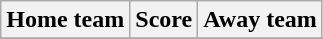<table class="wikitable" style="text-align: center">
<tr>
<th>Home team</th>
<th>Score</th>
<th>Away team</th>
</tr>
<tr>
</tr>
</table>
